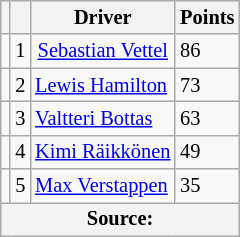<table class="wikitable" style="font-size: 85%;">
<tr>
<th></th>
<th></th>
<th>Driver</th>
<th>Points</th>
</tr>
<tr>
<td align="left"></td>
<td align="center">1</td>
<td align="center"> <a href='#'>Sebastian Vettel</a></td>
<td align="left">86</td>
</tr>
<tr>
<td align="left"></td>
<td align="center">2</td>
<td> <a href='#'>Lewis Hamilton</a></td>
<td align="left">73</td>
</tr>
<tr>
<td align="left"></td>
<td align="center">3</td>
<td> <a href='#'>Valtteri Bottas</a></td>
<td align="left">63</td>
</tr>
<tr>
<td align="left"></td>
<td align="center">4</td>
<td> <a href='#'>Kimi Räikkönen</a></td>
<td align="left">49</td>
</tr>
<tr>
<td align="left"></td>
<td align="center">5</td>
<td> <a href='#'>Max Verstappen</a></td>
<td align="left">35</td>
</tr>
<tr>
<th colspan=4>Source:</th>
</tr>
</table>
